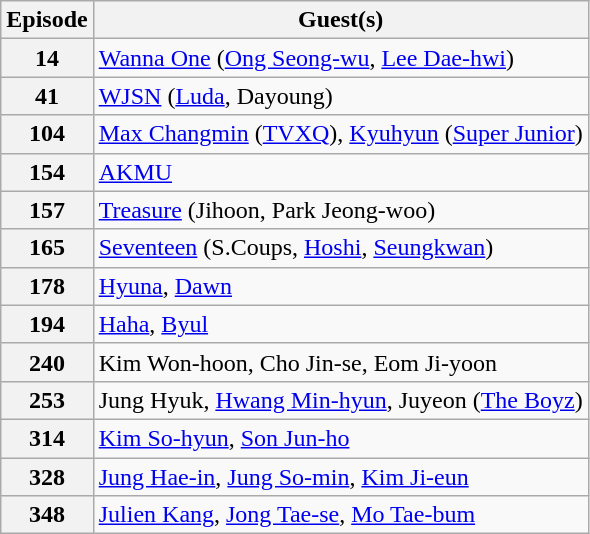<table class="wikitable plainrowheaders">
<tr>
<th>Episode</th>
<th>Guest(s)</th>
</tr>
<tr>
<th scope="row">14</th>
<td><a href='#'>Wanna One</a> (<a href='#'>Ong Seong-wu</a>, <a href='#'>Lee Dae-hwi</a>)</td>
</tr>
<tr>
<th scope="row">41</th>
<td><a href='#'>WJSN</a> (<a href='#'>Luda</a>, Dayoung)</td>
</tr>
<tr>
<th scope="row">104</th>
<td><a href='#'>Max Changmin</a> (<a href='#'>TVXQ</a>), <a href='#'>Kyuhyun</a> (<a href='#'>Super Junior</a>)</td>
</tr>
<tr>
<th scope="row">154</th>
<td><a href='#'>AKMU</a></td>
</tr>
<tr>
<th scope="row">157</th>
<td><a href='#'>Treasure</a> (Jihoon, Park Jeong-woo)</td>
</tr>
<tr>
<th scope="row">165</th>
<td><a href='#'>Seventeen</a> (S.Coups, <a href='#'>Hoshi</a>, <a href='#'>Seungkwan</a>)</td>
</tr>
<tr>
<th scope="row">178</th>
<td><a href='#'>Hyuna</a>, <a href='#'>Dawn</a></td>
</tr>
<tr>
<th scope="row">194</th>
<td><a href='#'>Haha</a>, <a href='#'>Byul</a></td>
</tr>
<tr>
<th scope="row">240</th>
<td>Kim Won-hoon, Cho Jin-se, Eom Ji-yoon</td>
</tr>
<tr>
<th scope="row">253</th>
<td>Jung Hyuk, <a href='#'>Hwang Min-hyun</a>, Juyeon (<a href='#'>The Boyz</a>)</td>
</tr>
<tr>
<th scope="row">314</th>
<td><a href='#'>Kim So-hyun</a>, <a href='#'>Son Jun-ho</a></td>
</tr>
<tr>
<th scope="row">328</th>
<td><a href='#'>Jung Hae-in</a>, <a href='#'>Jung So-min</a>, <a href='#'>Kim Ji-eun</a></td>
</tr>
<tr>
<th scope="row">348</th>
<td><a href='#'>Julien Kang</a>, <a href='#'>Jong Tae-se</a>, <a href='#'>Mo Tae-bum</a></td>
</tr>
</table>
